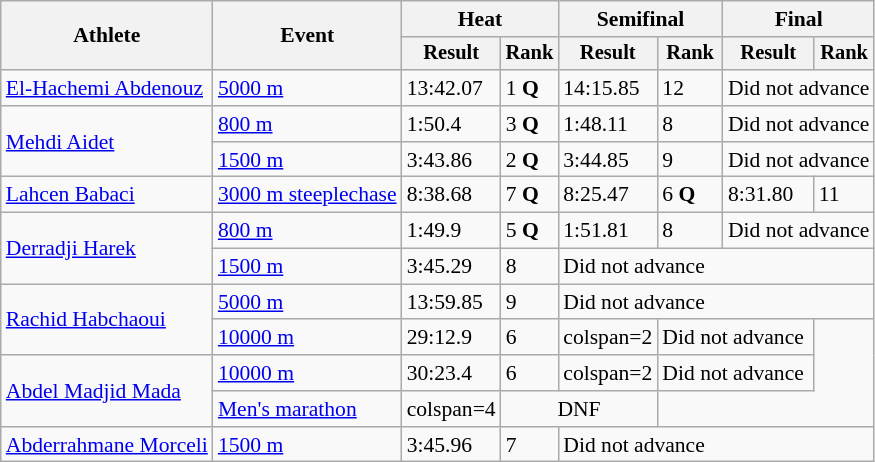<table class="wikitable" style="font-size:90%">
<tr>
<th rowspan="2">Athlete</th>
<th rowspan="2">Event</th>
<th colspan="2">Heat</th>
<th colspan="2">Semifinal</th>
<th colspan="2">Final</th>
</tr>
<tr style="font-size:95%">
<th>Result</th>
<th>Rank</th>
<th>Result</th>
<th>Rank</th>
<th>Result</th>
<th>Rank</th>
</tr>
<tr align=left>
<td align=left><a href='#'>El-Hachemi Abdenouz</a></td>
<td><a href='#'>5000 m</a></td>
<td>13:42.07</td>
<td>1 <strong>Q</strong></td>
<td>14:15.85</td>
<td>12</td>
<td colspan=2>Did not advance</td>
</tr>
<tr align=left>
<td align=left rowspan=2><a href='#'>Mehdi Aidet</a></td>
<td><a href='#'>800 m</a></td>
<td>1:50.4</td>
<td>3 <strong>Q</strong></td>
<td>1:48.11</td>
<td>8</td>
<td colspan=2>Did not advance</td>
</tr>
<tr align=left>
<td><a href='#'>1500 m</a></td>
<td>3:43.86</td>
<td>2 <strong>Q</strong></td>
<td>3:44.85</td>
<td>9</td>
<td colspan=2>Did not advance</td>
</tr>
<tr align=left>
<td align=left><a href='#'>Lahcen Babaci</a></td>
<td align=left><a href='#'>3000 m steeplechase</a></td>
<td>8:38.68</td>
<td>7 <strong>Q</strong></td>
<td>8:25.47</td>
<td>6 <strong>Q</strong></td>
<td>8:31.80</td>
<td>11</td>
</tr>
<tr align=left>
<td align=left rowspan=2><a href='#'>Derradji Harek</a></td>
<td><a href='#'>800 m</a></td>
<td>1:49.9</td>
<td>5 <strong>Q</strong></td>
<td>1:51.81</td>
<td>8</td>
<td colspan=2>Did not advance</td>
</tr>
<tr align=left>
<td><a href='#'>1500 m</a></td>
<td>3:45.29</td>
<td>8</td>
<td colspan=4>Did not advance</td>
</tr>
<tr align=left>
<td align=left rowspan=2><a href='#'>Rachid Habchaoui</a></td>
<td><a href='#'>5000 m</a></td>
<td>13:59.85</td>
<td>9</td>
<td colspan=4>Did not advance</td>
</tr>
<tr align=left>
<td><a href='#'>10000 m</a></td>
<td>29:12.9</td>
<td>6</td>
<td>colspan=2 </td>
<td colspan=2>Did not advance</td>
</tr>
<tr align=left>
<td align=left rowspan=2><a href='#'>Abdel Madjid Mada</a></td>
<td><a href='#'>10000 m</a></td>
<td>30:23.4</td>
<td>6</td>
<td>colspan=2 </td>
<td colspan=2>Did not advance</td>
</tr>
<tr align=left>
<td align=left><a href='#'>Men's  marathon</a></td>
<td>colspan=4 </td>
<td colspan=2 align=center>DNF</td>
</tr>
<tr align=left>
<td align=left><a href='#'>Abderrahmane Morceli</a></td>
<td><a href='#'>1500 m</a></td>
<td>3:45.96</td>
<td>7</td>
<td colspan=4>Did not advance</td>
</tr>
</table>
